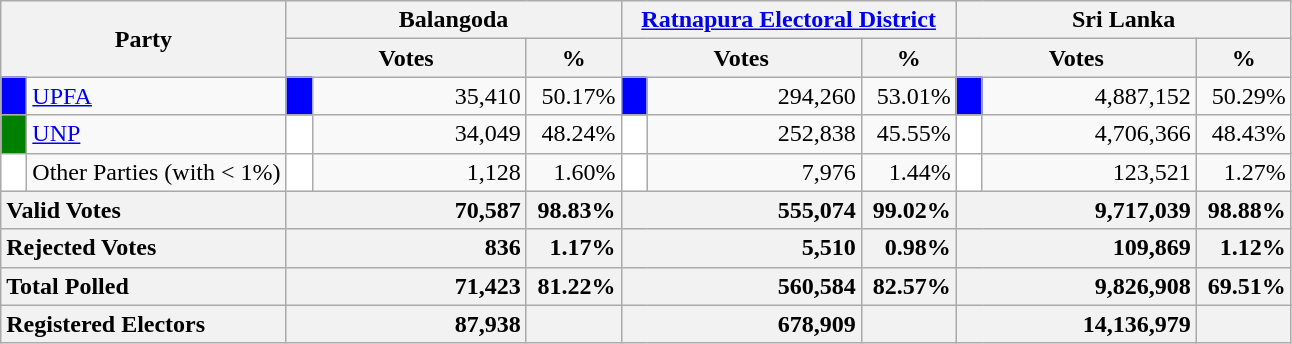<table class="wikitable">
<tr>
<th colspan="2" width="144px"rowspan="2">Party</th>
<th colspan="3" width="216px">Balangoda</th>
<th colspan="3" width="216px"><a href='#'>Ratnapura Electoral District</a></th>
<th colspan="3" width="216px">Sri Lanka</th>
</tr>
<tr>
<th colspan="2" width="144px">Votes</th>
<th>%</th>
<th colspan="2" width="144px">Votes</th>
<th>%</th>
<th colspan="2" width="144px">Votes</th>
<th>%</th>
</tr>
<tr>
<td style="background-color:blue;" width="10px"></td>
<td style="text-align:left;"><a href='#'>UPFA</a></td>
<td style="background-color:blue;" width="10px"></td>
<td style="text-align:right;">35,410</td>
<td style="text-align:right;">50.17%</td>
<td style="background-color:blue;" width="10px"></td>
<td style="text-align:right;">294,260</td>
<td style="text-align:right;">53.01%</td>
<td style="background-color:blue;" width="10px"></td>
<td style="text-align:right;">4,887,152</td>
<td style="text-align:right;">50.29%</td>
</tr>
<tr>
<td style="background-color:green;" width="10px"></td>
<td style="text-align:left;"><a href='#'>UNP</a></td>
<td style="background-color:white;" width="10px"></td>
<td style="text-align:right;">34,049</td>
<td style="text-align:right;">48.24%</td>
<td style="background-color:white;" width="10px"></td>
<td style="text-align:right;">252,838</td>
<td style="text-align:right;">45.55%</td>
<td style="background-color:white;" width="10px"></td>
<td style="text-align:right;">4,706,366</td>
<td style="text-align:right;">48.43%</td>
</tr>
<tr>
<td style="background-color:white;" width="10px"></td>
<td style="text-align:left;">Other Parties (with < 1%)</td>
<td style="background-color:white;" width="10px"></td>
<td style="text-align:right;">1,128</td>
<td style="text-align:right;">1.60%</td>
<td style="background-color:white;" width="10px"></td>
<td style="text-align:right;">7,976</td>
<td style="text-align:right;">1.44%</td>
<td style="background-color:white;" width="10px"></td>
<td style="text-align:right;">123,521</td>
<td style="text-align:right;">1.27%</td>
</tr>
<tr>
<th colspan="2" width="144px"style="text-align:left;">Valid Votes</th>
<th style="text-align:right;"colspan="2" width="144px">70,587</th>
<th style="text-align:right;">98.83%</th>
<th style="text-align:right;"colspan="2" width="144px">555,074</th>
<th style="text-align:right;">99.02%</th>
<th style="text-align:right;"colspan="2" width="144px">9,717,039</th>
<th style="text-align:right;">98.88%</th>
</tr>
<tr>
<th colspan="2" width="144px"style="text-align:left;">Rejected Votes</th>
<th style="text-align:right;"colspan="2" width="144px">836</th>
<th style="text-align:right;">1.17%</th>
<th style="text-align:right;"colspan="2" width="144px">5,510</th>
<th style="text-align:right;">0.98%</th>
<th style="text-align:right;"colspan="2" width="144px">109,869</th>
<th style="text-align:right;">1.12%</th>
</tr>
<tr>
<th colspan="2" width="144px"style="text-align:left;">Total Polled</th>
<th style="text-align:right;"colspan="2" width="144px">71,423</th>
<th style="text-align:right;">81.22%</th>
<th style="text-align:right;"colspan="2" width="144px">560,584</th>
<th style="text-align:right;">82.57%</th>
<th style="text-align:right;"colspan="2" width="144px">9,826,908</th>
<th style="text-align:right;">69.51%</th>
</tr>
<tr>
<th colspan="2" width="144px"style="text-align:left;">Registered Electors</th>
<th style="text-align:right;"colspan="2" width="144px">87,938</th>
<th></th>
<th style="text-align:right;"colspan="2" width="144px">678,909</th>
<th></th>
<th style="text-align:right;"colspan="2" width="144px">14,136,979</th>
<th></th>
</tr>
</table>
